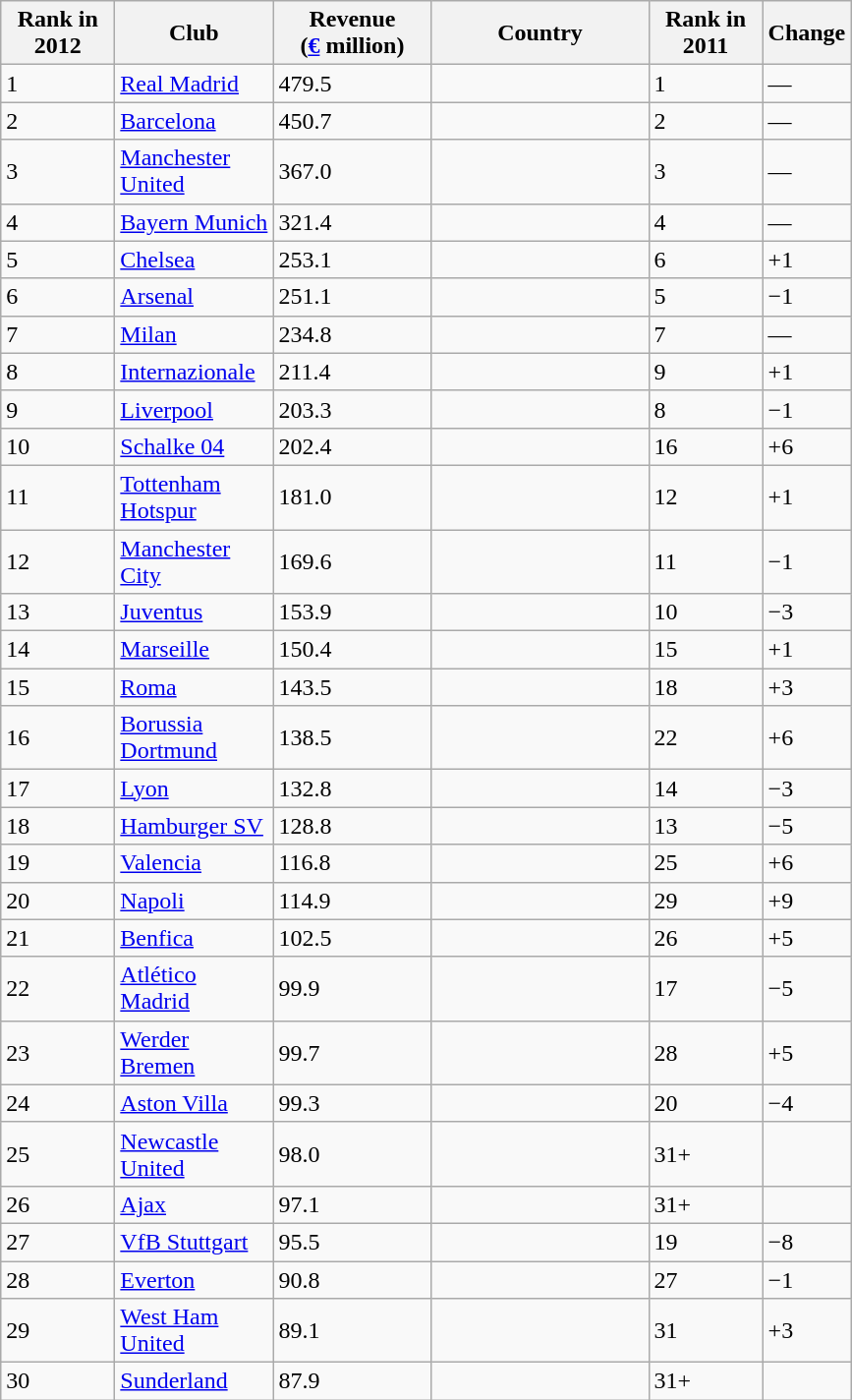<table class="wikitable sortable">
<tr>
<th scope="col" width=70>Rank in<br>2012</th>
<th scope="col" width=100>Club</th>
<th scope="col" width=100>Revenue <br>(<a href='#'>€</a> million)</th>
<th scope="col" width=140>Country</th>
<th scope="col" width=70>Rank in<br>2011</th>
<th scope="col" width=50>Change</th>
</tr>
<tr>
<td>1</td>
<td><a href='#'>Real Madrid</a></td>
<td>479.5</td>
<td></td>
<td>1</td>
<td> —</td>
</tr>
<tr>
<td>2</td>
<td><a href='#'>Barcelona</a></td>
<td>450.7</td>
<td></td>
<td>2</td>
<td> —</td>
</tr>
<tr>
<td>3</td>
<td><a href='#'>Manchester United</a></td>
<td>367.0</td>
<td></td>
<td>3</td>
<td> —</td>
</tr>
<tr>
<td>4</td>
<td><a href='#'>Bayern Munich</a></td>
<td>321.4</td>
<td></td>
<td>4</td>
<td> —</td>
</tr>
<tr>
<td>5</td>
<td><a href='#'>Chelsea</a></td>
<td>253.1</td>
<td></td>
<td>6</td>
<td> +1</td>
</tr>
<tr>
<td>6</td>
<td><a href='#'>Arsenal</a></td>
<td>251.1</td>
<td></td>
<td>5</td>
<td> −1</td>
</tr>
<tr>
<td>7</td>
<td><a href='#'>Milan</a></td>
<td>234.8</td>
<td></td>
<td>7</td>
<td> —</td>
</tr>
<tr>
<td>8</td>
<td><a href='#'>Internazionale</a></td>
<td>211.4</td>
<td></td>
<td>9</td>
<td> +1</td>
</tr>
<tr>
<td>9</td>
<td><a href='#'>Liverpool</a></td>
<td>203.3</td>
<td></td>
<td>8</td>
<td> −1</td>
</tr>
<tr>
<td>10</td>
<td><a href='#'>Schalke 04</a></td>
<td>202.4</td>
<td></td>
<td>16</td>
<td> +6</td>
</tr>
<tr>
<td>11</td>
<td><a href='#'>Tottenham Hotspur</a></td>
<td>181.0</td>
<td></td>
<td>12</td>
<td> +1</td>
</tr>
<tr>
<td>12</td>
<td><a href='#'>Manchester City</a></td>
<td>169.6</td>
<td></td>
<td>11</td>
<td> −1</td>
</tr>
<tr>
<td>13</td>
<td><a href='#'>Juventus</a></td>
<td>153.9</td>
<td></td>
<td>10</td>
<td> −3</td>
</tr>
<tr>
<td>14</td>
<td><a href='#'>Marseille</a></td>
<td>150.4</td>
<td></td>
<td>15</td>
<td> +1</td>
</tr>
<tr>
<td>15</td>
<td><a href='#'>Roma</a></td>
<td>143.5</td>
<td></td>
<td>18</td>
<td> +3</td>
</tr>
<tr>
<td>16</td>
<td><a href='#'>Borussia Dortmund</a></td>
<td>138.5</td>
<td></td>
<td>22</td>
<td> +6</td>
</tr>
<tr>
<td>17</td>
<td><a href='#'>Lyon</a></td>
<td>132.8</td>
<td></td>
<td>14</td>
<td> −3</td>
</tr>
<tr>
<td>18</td>
<td><a href='#'>Hamburger SV</a></td>
<td>128.8</td>
<td></td>
<td>13</td>
<td> −5</td>
</tr>
<tr>
<td>19</td>
<td><a href='#'>Valencia</a></td>
<td>116.8</td>
<td></td>
<td>25</td>
<td> +6</td>
</tr>
<tr>
<td>20</td>
<td><a href='#'>Napoli</a></td>
<td>114.9</td>
<td></td>
<td>29</td>
<td> +9</td>
</tr>
<tr>
<td>21</td>
<td><a href='#'>Benfica</a></td>
<td>102.5</td>
<td></td>
<td>26</td>
<td> +5</td>
</tr>
<tr>
<td>22</td>
<td><a href='#'>Atlético Madrid</a></td>
<td>99.9</td>
<td></td>
<td>17</td>
<td> −5</td>
</tr>
<tr>
<td>23</td>
<td><a href='#'>Werder Bremen</a></td>
<td>99.7</td>
<td></td>
<td>28</td>
<td> +5</td>
</tr>
<tr>
<td>24</td>
<td><a href='#'>Aston Villa</a></td>
<td>99.3</td>
<td></td>
<td>20</td>
<td> −4</td>
</tr>
<tr>
<td>25</td>
<td><a href='#'>Newcastle United</a></td>
<td>98.0</td>
<td></td>
<td>31+</td>
<td></td>
</tr>
<tr>
<td>26</td>
<td><a href='#'>Ajax</a></td>
<td>97.1</td>
<td></td>
<td>31+</td>
<td></td>
</tr>
<tr>
<td>27</td>
<td><a href='#'>VfB Stuttgart</a></td>
<td>95.5</td>
<td></td>
<td>19</td>
<td> −8</td>
</tr>
<tr>
<td>28</td>
<td><a href='#'>Everton</a></td>
<td>90.8</td>
<td></td>
<td>27</td>
<td> −1</td>
</tr>
<tr>
<td>29</td>
<td><a href='#'>West Ham United</a></td>
<td>89.1</td>
<td></td>
<td>31</td>
<td> +3</td>
</tr>
<tr>
<td>30</td>
<td><a href='#'>Sunderland</a></td>
<td>87.9</td>
<td></td>
<td>31+</td>
<td></td>
</tr>
</table>
